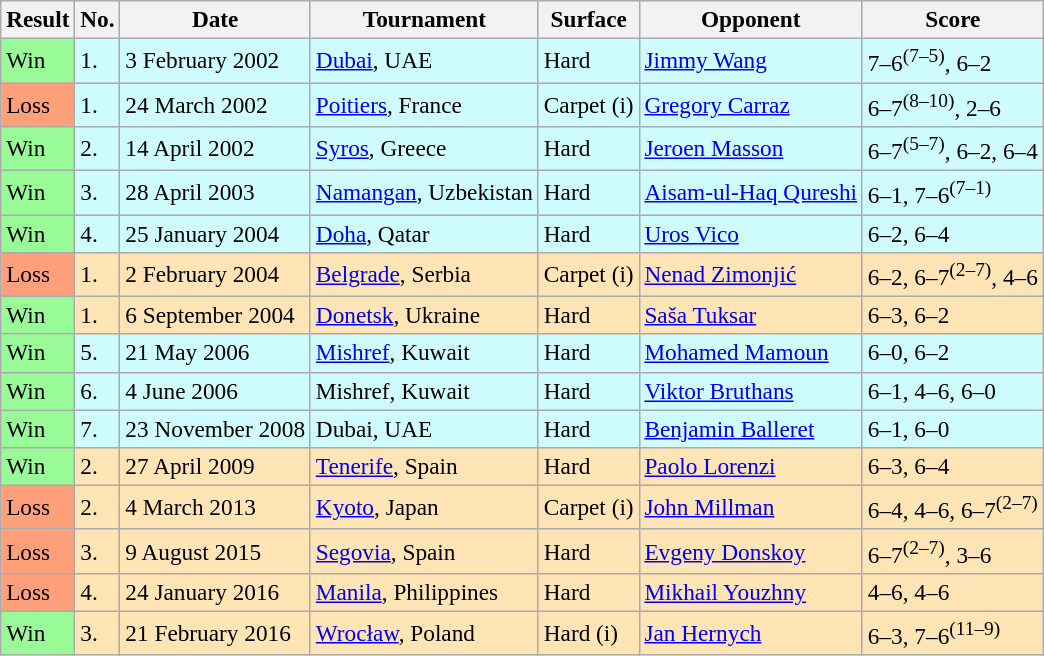<table class="wikitable" style=font-size:97%>
<tr>
<th>Result</th>
<th>No.</th>
<th>Date</th>
<th>Tournament</th>
<th>Surface</th>
<th>Opponent</th>
<th>Score</th>
</tr>
<tr bgcolor=cffcff>
<td style="background:#98fb98;">Win</td>
<td>1.</td>
<td>3 February 2002</td>
<td><a href='#'>Dubai</a>, UAE</td>
<td>Hard</td>
<td> <a href='#'>Jimmy Wang</a></td>
<td>7–6<sup>(7–5)</sup>, 6–2</td>
</tr>
<tr bgcolor=cffcff>
<td style="background:#ffa07a;">Loss</td>
<td>1.</td>
<td>24 March 2002</td>
<td><a href='#'>Poitiers</a>, France</td>
<td>Carpet (i)</td>
<td> <a href='#'>Gregory Carraz</a></td>
<td>6–7<sup>(8–10)</sup>, 2–6</td>
</tr>
<tr bgcolor=cffcff>
<td style="background:#98fb98;">Win</td>
<td>2.</td>
<td>14 April 2002</td>
<td><a href='#'>Syros</a>, Greece</td>
<td>Hard</td>
<td> <a href='#'>Jeroen Masson</a></td>
<td>6–7<sup>(5–7)</sup>, 6–2, 6–4</td>
</tr>
<tr bgcolor=cffcff>
<td style="background:#98fb98;">Win</td>
<td>3.</td>
<td>28 April 2003</td>
<td><a href='#'>Namangan</a>, Uzbekistan</td>
<td>Hard</td>
<td> <a href='#'>Aisam-ul-Haq Qureshi</a></td>
<td>6–1, 7–6<sup>(7–1)</sup></td>
</tr>
<tr bgcolor=cffcff>
<td style="background:#98fb98;">Win</td>
<td>4.</td>
<td>25 January 2004</td>
<td><a href='#'>Doha</a>, Qatar</td>
<td>Hard</td>
<td> <a href='#'>Uros Vico</a></td>
<td>6–2, 6–4</td>
</tr>
<tr bgcolor=moccasin>
<td style="background:#ffa07a;">Loss</td>
<td>1.</td>
<td>2 February 2004</td>
<td><a href='#'>Belgrade</a>, Serbia</td>
<td>Carpet (i)</td>
<td> <a href='#'>Nenad Zimonjić</a></td>
<td>6–2, 6–7<sup>(2–7)</sup>, 4–6</td>
</tr>
<tr bgcolor=moccasin>
<td style="background:#98fb98;">Win</td>
<td>1.</td>
<td>6 September 2004</td>
<td><a href='#'>Donetsk</a>, Ukraine</td>
<td>Hard</td>
<td> <a href='#'>Saša Tuksar</a></td>
<td>6–3, 6–2</td>
</tr>
<tr bgcolor=cffcff>
<td style="background:#98fb98;">Win</td>
<td>5.</td>
<td>21 May 2006</td>
<td><a href='#'>Mishref</a>, Kuwait</td>
<td>Hard</td>
<td> <a href='#'>Mohamed Mamoun</a></td>
<td>6–0, 6–2</td>
</tr>
<tr bgcolor=cffcff>
<td style="background:#98fb98;">Win</td>
<td>6.</td>
<td>4 June 2006</td>
<td>Mishref, Kuwait</td>
<td>Hard</td>
<td> <a href='#'>Viktor Bruthans</a></td>
<td>6–1, 4–6, 6–0</td>
</tr>
<tr bgcolor=cffcff>
<td style="background:#98fb98;">Win</td>
<td>7.</td>
<td>23 November 2008</td>
<td>Dubai, UAE</td>
<td>Hard</td>
<td> <a href='#'>Benjamin Balleret</a></td>
<td>6–1, 6–0</td>
</tr>
<tr bgcolor=moccasin>
<td style="background:#98fb98;">Win</td>
<td>2.</td>
<td>27 April 2009</td>
<td><a href='#'>Tenerife</a>, Spain</td>
<td>Hard</td>
<td> <a href='#'>Paolo Lorenzi</a></td>
<td>6–3, 6–4</td>
</tr>
<tr bgcolor=moccasin>
<td style="background:#ffa07a;">Loss</td>
<td>2.</td>
<td>4 March 2013</td>
<td><a href='#'>Kyoto</a>, Japan</td>
<td>Carpet (i)</td>
<td> <a href='#'>John Millman</a></td>
<td>6–4, 4–6, 6–7<sup>(2–7)</sup></td>
</tr>
<tr bgcolor=moccasin>
<td style="background:#ffa07a;">Loss</td>
<td>3.</td>
<td>9 August 2015</td>
<td><a href='#'>Segovia</a>, Spain</td>
<td>Hard</td>
<td> <a href='#'>Evgeny Donskoy</a></td>
<td>6–7<sup>(2–7)</sup>, 3–6</td>
</tr>
<tr bgcolor=moccasin>
<td style="background:#ffa07a;">Loss</td>
<td>4.</td>
<td>24 January 2016</td>
<td><a href='#'>Manila</a>, Philippines</td>
<td>Hard</td>
<td> <a href='#'>Mikhail Youzhny</a></td>
<td>4–6, 4–6</td>
</tr>
<tr bgcolor=moccasin>
<td style="background:#98fb98;">Win</td>
<td>3.</td>
<td>21 February 2016</td>
<td><a href='#'>Wrocław</a>, Poland</td>
<td>Hard (i)</td>
<td> <a href='#'>Jan Hernych</a></td>
<td>6–3, 7–6<sup>(11–9)</sup></td>
</tr>
</table>
